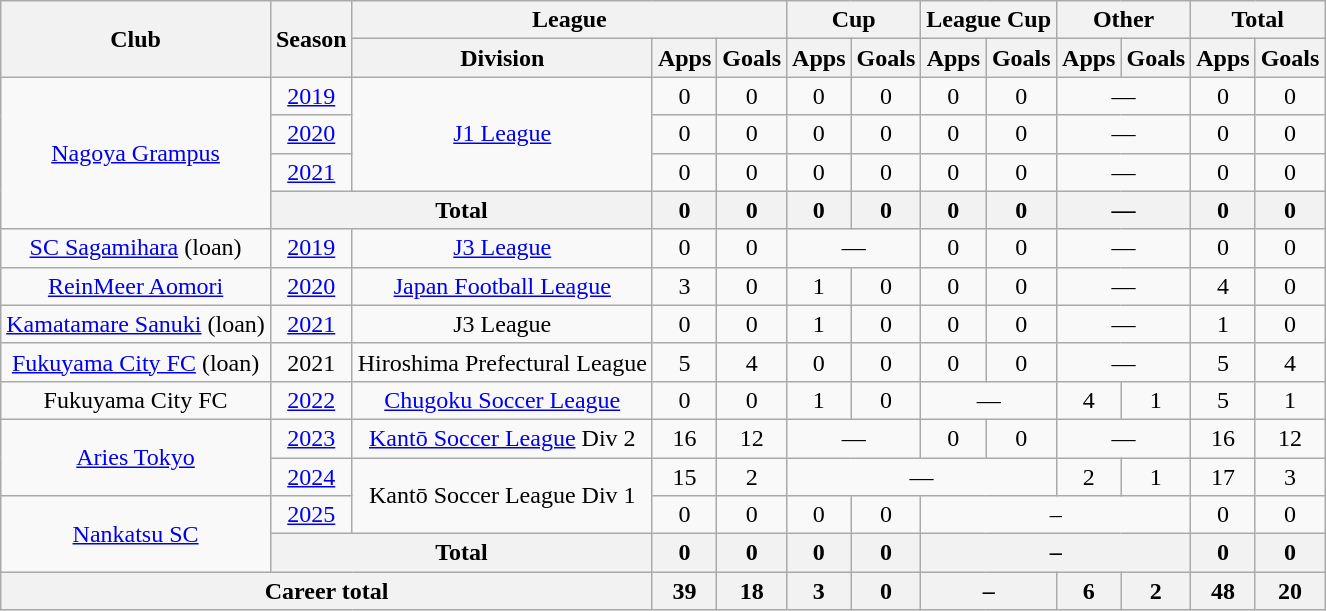<table class="wikitable" style="text-align:center">
<tr>
<th rowspan=2>Club</th>
<th rowspan=2>Season</th>
<th colspan=3>League</th>
<th colspan=2>Cup</th>
<th colspan=2>League Cup</th>
<th colspan=2>Other</th>
<th colspan=2>Total</th>
</tr>
<tr>
<th>Division</th>
<th>Apps</th>
<th>Goals</th>
<th>Apps</th>
<th>Goals</th>
<th>Apps</th>
<th>Goals</th>
<th>Apps</th>
<th>Goals</th>
<th>Apps</th>
<th>Goals</th>
</tr>
<tr>
<td rowspan="4"><a href='#'>Nagoya Grampus</a></td>
<td><a href='#'>2019</a></td>
<td rowspan="3"><a href='#'>J1 League</a></td>
<td>0</td>
<td>0</td>
<td>0</td>
<td>0</td>
<td>0</td>
<td>0</td>
<td colspan="2">—</td>
<td>0</td>
<td>0</td>
</tr>
<tr>
<td><a href='#'>2020</a></td>
<td>0</td>
<td>0</td>
<td>0</td>
<td>0</td>
<td>0</td>
<td>0</td>
<td colspan="2">—</td>
<td>0</td>
<td>0</td>
</tr>
<tr>
<td><a href='#'>2021</a></td>
<td>0</td>
<td>0</td>
<td>0</td>
<td>0</td>
<td>0</td>
<td>0</td>
<td colspan="2">—</td>
<td>0</td>
<td>0</td>
</tr>
<tr>
<th colspan=2>Total</th>
<th>0</th>
<th>0</th>
<th>0</th>
<th>0</th>
<th>0</th>
<th>0</th>
<th colspan="2">—</th>
<th>0</th>
<th>0</th>
</tr>
<tr>
<td><a href='#'>SC Sagamihara</a> (loan)</td>
<td><a href='#'>2019</a></td>
<td><a href='#'>J3 League</a></td>
<td>0</td>
<td>0</td>
<td colspan="2">—</td>
<td>0</td>
<td>0</td>
<td colspan="2">—</td>
<td>0</td>
<td>0</td>
</tr>
<tr>
<td><a href='#'>ReinMeer Aomori</a></td>
<td><a href='#'>2020</a></td>
<td><a href='#'>Japan Football League</a></td>
<td>3</td>
<td>0</td>
<td>1</td>
<td>0</td>
<td>0</td>
<td>0</td>
<td colspan="2">—</td>
<td>4</td>
<td>0</td>
</tr>
<tr>
<td><a href='#'>Kamatamare Sanuki</a> (loan)</td>
<td><a href='#'>2021</a></td>
<td>J3 League</td>
<td>0</td>
<td>0</td>
<td>1</td>
<td>0</td>
<td>0</td>
<td>0</td>
<td colspan="2">—</td>
<td>1</td>
<td>0</td>
</tr>
<tr>
<td><a href='#'>Fukuyama City FC</a> (loan)</td>
<td>2021</td>
<td>Hiroshima Prefectural League</td>
<td>5</td>
<td>4</td>
<td>0</td>
<td>0</td>
<td>0</td>
<td>0</td>
<td colspan="2">—</td>
<td>5</td>
<td>4</td>
</tr>
<tr>
<td>Fukuyama City FC</td>
<td><a href='#'>2022</a></td>
<td><a href='#'>Chugoku Soccer League</a></td>
<td>0</td>
<td>0</td>
<td>1</td>
<td>0</td>
<td colspan="2">—</td>
<td>4</td>
<td>1</td>
<td>5</td>
<td>1</td>
</tr>
<tr>
<td rowspan="2"><a href='#'>Aries Tokyo</a></td>
<td><a href='#'>2023</a></td>
<td><a href='#'>Kantō Soccer League</a> Div 2</td>
<td>16</td>
<td>12</td>
<td colspan="2">—</td>
<td>0</td>
<td>0</td>
<td colspan="2">—</td>
<td>16</td>
<td>12</td>
</tr>
<tr>
<td><a href='#'>2024</a></td>
<td rowspan="2">Kantō Soccer League Div 1</td>
<td>15</td>
<td>2</td>
<td colspan="4">—</td>
<td>2</td>
<td>1</td>
<td>17</td>
<td>3</td>
</tr>
<tr>
<td rowspan="2"><a href='#'>Nankatsu SC</a></td>
<td><a href='#'>2025</a></td>
<td>0</td>
<td>0</td>
<td>0</td>
<td>0</td>
<td colspan="4">–</td>
<td>0</td>
<td>0</td>
</tr>
<tr>
<th colspan=2>Total</th>
<th>0</th>
<th>0</th>
<th>0</th>
<th>0</th>
<th colspan="4">–</th>
<th>0</th>
<th>0</th>
</tr>
<tr>
<th colspan=3>Career total</th>
<th>39</th>
<th>18</th>
<th>3</th>
<th>0</th>
<th colspan="2">–</th>
<th>6</th>
<th>2</th>
<th>48</th>
<th>20</th>
</tr>
</table>
